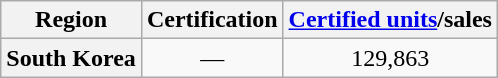<table class="wikitable plainrowheaders" style="text-align:center">
<tr>
<th scope="col">Region</th>
<th scope="col">Certification</th>
<th scope="col"><a href='#'>Certified units</a>/sales</th>
</tr>
<tr>
<th scope="row">South Korea</th>
<td>—</td>
<td align="center">129,863</td>
</tr>
</table>
